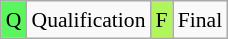<table class="wikitable" style="margin:0.5em auto; font-size:90%; line-height:1.25em; text-align:center;">
<tr>
<td style="background-color:#5BF560;">Q</td>
<td>Qualification</td>
<td style="background-color:#AFF55B;">F</td>
<td>Final</td>
</tr>
</table>
